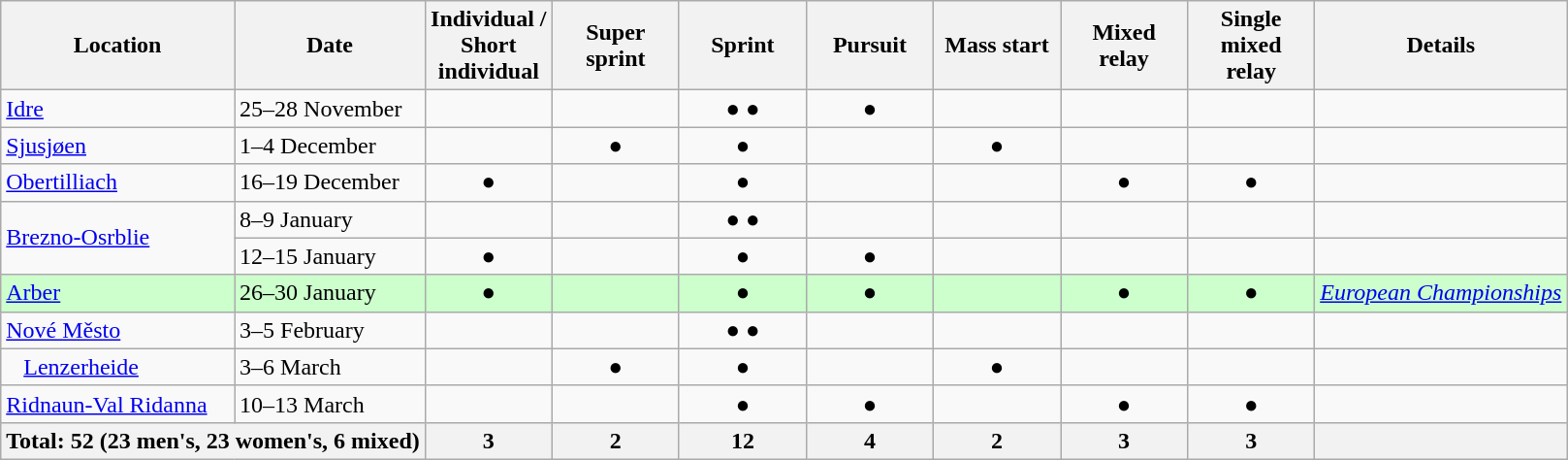<table class="wikitable" style="text-align: center;">
<tr>
<th>Location</th>
<th>Date</th>
<th width=80>Individual /<br>Short individual</th>
<th width=80>Super<br>sprint</th>
<th width=80>Sprint</th>
<th width=80>Pursuit</th>
<th width=80>Mass start</th>
<th width=80>Mixed<br>relay</th>
<th width=80>Single<br>mixed relay</th>
<th>Details</th>
</tr>
<tr>
<td align=left> <a href='#'>Idre</a></td>
<td align=left>25–28 November</td>
<td></td>
<td></td>
<td>● ●</td>
<td>●</td>
<td></td>
<td></td>
<td></td>
<td></td>
</tr>
<tr>
<td align=left> <a href='#'>Sjusjøen</a></td>
<td align=left>1–4 December</td>
<td></td>
<td>●</td>
<td>●</td>
<td></td>
<td>●</td>
<td></td>
<td></td>
<td></td>
</tr>
<tr>
<td align=left> <a href='#'>Obertilliach</a></td>
<td align=left>16–19 December</td>
<td>●</td>
<td></td>
<td>●</td>
<td></td>
<td></td>
<td>●</td>
<td>●</td>
<td></td>
</tr>
<tr>
<td rowspan=2 align=left> <a href='#'>Brezno-Osrblie</a></td>
<td align=left>8–9 January</td>
<td></td>
<td></td>
<td>● ●</td>
<td></td>
<td></td>
<td></td>
<td></td>
<td></td>
</tr>
<tr>
<td align=left>12–15 January</td>
<td>●</td>
<td></td>
<td>●</td>
<td>●</td>
<td></td>
<td></td>
<td></td>
<td></td>
</tr>
<tr style="background:#CCFFCC">
<td align=left> <a href='#'>Arber</a></td>
<td align=left>26–30 January</td>
<td>●</td>
<td></td>
<td>●</td>
<td>●</td>
<td></td>
<td>●</td>
<td>●</td>
<td align=left><a href='#'><em>European Championships</em></a></td>
</tr>
<tr>
<td align=left> <a href='#'>Nové Město</a></td>
<td align=left>3–5 February</td>
<td></td>
<td></td>
<td>● ●</td>
<td></td>
<td></td>
<td></td>
<td></td>
<td></td>
</tr>
<tr>
<td align=left>   <a href='#'>Lenzerheide</a></td>
<td align=left>3–6 March</td>
<td></td>
<td>●</td>
<td>●</td>
<td></td>
<td>●</td>
<td></td>
<td></td>
<td></td>
</tr>
<tr>
<td align=left> <a href='#'>Ridnaun-Val Ridanna</a></td>
<td align=left>10–13 March</td>
<td></td>
<td></td>
<td>●</td>
<td>●</td>
<td></td>
<td>●</td>
<td>●</td>
<td></td>
</tr>
<tr>
<th colspan=2>Total: 52 (23 men's, 23 women's, 6 mixed)</th>
<th>3</th>
<th>2</th>
<th>12</th>
<th>4</th>
<th>2</th>
<th>3</th>
<th>3</th>
<th></th>
</tr>
</table>
